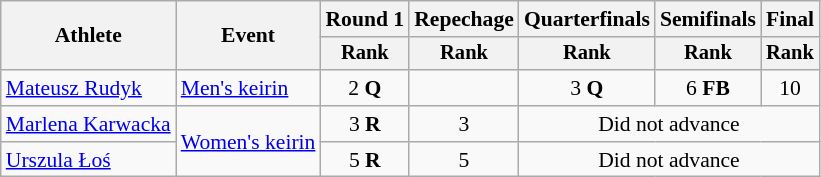<table class=wikitable style=font-size:90%;text-align:center>
<tr>
<th rowspan=2>Athlete</th>
<th rowspan=2>Event</th>
<th>Round 1</th>
<th>Repechage</th>
<th>Quarterfinals</th>
<th>Semifinals</th>
<th>Final</th>
</tr>
<tr style=font-size:95%>
<th>Rank</th>
<th>Rank</th>
<th>Rank</th>
<th>Rank</th>
<th>Rank</th>
</tr>
<tr>
<td align=left><a href='#'>Mateusz Rudyk</a></td>
<td align=left><a href='#'>Men's keirin</a></td>
<td>2 <strong>Q</strong></td>
<td></td>
<td>3 <strong>Q</strong></td>
<td>6 <strong>FB</strong></td>
<td>10</td>
</tr>
<tr>
<td align=left><a href='#'>Marlena Karwacka</a></td>
<td align=left rowspan=2><a href='#'>Women's keirin</a></td>
<td>3 <strong>R</strong></td>
<td>3</td>
<td colspan=3>Did not advance</td>
</tr>
<tr>
<td align=left><a href='#'>Urszula Łoś</a></td>
<td>5 <strong>R</strong></td>
<td>5</td>
<td colspan=3>Did not advance</td>
</tr>
</table>
